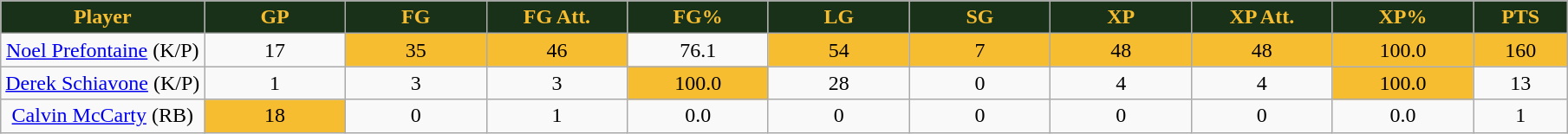<table class="wikitable sortable">
<tr>
<th style="background:#183118;color:#f7bd30;" width="13%">Player</th>
<th style="background:#183118;color:#f7bd30;" width="9%">GP</th>
<th style="background:#183118;color:#f7bd30;" width="9%">FG</th>
<th style="background:#183118;color:#f7bd30;" width="9%">FG Att.</th>
<th style="background:#183118;color:#f7bd30;" width="9%">FG%</th>
<th style="background:#183118;color:#f7bd30;" width="9%">LG</th>
<th style="background:#183118;color:#f7bd30;" width="9%">SG</th>
<th style="background:#183118;color:#f7bd30;" width="9%">XP</th>
<th style="background:#183118;color:#f7bd30;" width="9%">XP Att.</th>
<th style="background:#183118;color:#f7bd30;" width="9%">XP%</th>
<th style="background:#183118;color:#f7bd30;" width="9%">PTS</th>
</tr>
<tr align="center">
<td><a href='#'>Noel Prefontaine</a> (K/P)</td>
<td>17</td>
<td bgcolor="#f7bd30">35</td>
<td bgcolor="#f7bd30">46</td>
<td>76.1</td>
<td bgcolor="#f7bd30">54</td>
<td bgcolor="#f7bd30">7</td>
<td bgcolor="#f7bd30">48</td>
<td bgcolor="#f7bd30">48</td>
<td bgcolor="#f7bd30">100.0</td>
<td bgcolor="#f7bd30">160</td>
</tr>
<tr align="center">
<td><a href='#'>Derek Schiavone</a> (K/P)</td>
<td>1</td>
<td>3</td>
<td>3</td>
<td bgcolor="#f7bd30">100.0</td>
<td>28</td>
<td>0</td>
<td>4</td>
<td>4</td>
<td bgcolor="#f7bd30">100.0</td>
<td>13</td>
</tr>
<tr align="center">
<td><a href='#'>Calvin McCarty</a> (RB)</td>
<td bgcolor="#f7bd30">18</td>
<td>0</td>
<td>1</td>
<td>0.0</td>
<td>0</td>
<td>0</td>
<td>0</td>
<td>0</td>
<td>0.0</td>
<td>1</td>
</tr>
</table>
